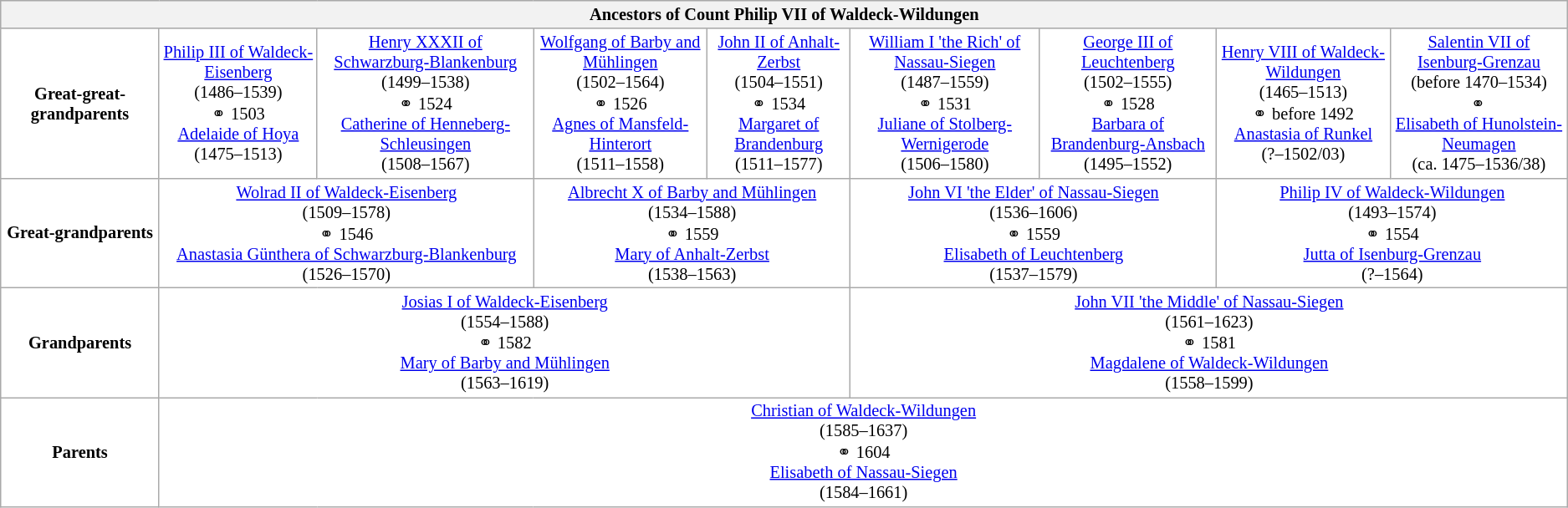<table class="wikitable" style="background:#FFFFFF; font-size:85%; text-align:center">
<tr bgcolor="#E0E0E0">
<th colspan="9">Ancestors of Count Philip VII of Waldeck-Wildungen</th>
</tr>
<tr>
<td><strong>Great-great-grandparents</strong></td>
<td colspan="1"><a href='#'>Philip III of Waldeck-Eisenberg</a><br>(1486–1539)<br>⚭ 1503<br><a href='#'>Adelaide of Hoya</a><br>(1475–1513)</td>
<td colspan="1"><a href='#'>Henry XXXII of Schwarzburg-Blankenburg</a><br>(1499–1538)<br>⚭ 1524<br><a href='#'>Catherine of Henneberg-Schleusingen</a><br>(1508–1567)</td>
<td colspan="1"><a href='#'>Wolfgang of Barby and Mühlingen</a><br>(1502–1564)<br>⚭ 1526<br><a href='#'>Agnes of Mansfeld-Hinterort</a><br>(1511–1558)</td>
<td colspan="1"><a href='#'>John II of Anhalt-Zerbst</a><br>(1504–1551)<br>⚭ 1534<br><a href='#'>Margaret of Brandenburg</a><br>(1511–1577)</td>
<td colspan="1"><a href='#'>William I 'the Rich' of Nassau-Siegen</a><br>(1487–1559)<br>⚭ 1531<br><a href='#'>Juliane of Stolberg-Wernigerode</a><br>(1506–1580)</td>
<td colspan="1"><a href='#'>George III of Leuchtenberg</a><br>(1502–1555)<br>⚭ 1528<br><a href='#'>Barbara of Brandenburg-Ansbach</a><br>(1495–1552)</td>
<td colspan="1"><a href='#'>Henry VIII of Waldeck-Wildungen</a><br>(1465–1513)<br>⚭ before 1492<br><a href='#'>Anastasia of Runkel</a><br>(?–1502/03)</td>
<td colspan="1"><a href='#'>Salentin VII of Isenburg-Grenzau</a><br>(before 1470–1534)<br>⚭<br><a href='#'>Elisabeth of Hunolstein-Neumagen</a><br>(ca. 1475–1536/38)</td>
</tr>
<tr>
<td><strong>Great-grandparents</strong></td>
<td colspan="2"><a href='#'>Wolrad II of Waldeck-Eisenberg</a><br>(1509–1578)<br>⚭ 1546<br><a href='#'>Anastasia Günthera of Schwarzburg-Blankenburg</a><br>(1526–1570)</td>
<td colspan="2"><a href='#'>Albrecht X of Barby and Mühlingen</a><br>(1534–1588)<br>⚭ 1559<br><a href='#'>Mary of Anhalt-Zerbst</a><br>(1538–1563)</td>
<td colspan="2"><a href='#'>John VI 'the Elder' of Nassau-Siegen</a><br>(1536–1606)<br>⚭ 1559<br><a href='#'>Elisabeth of Leuchtenberg</a><br>(1537–1579)</td>
<td colspan="2"><a href='#'>Philip IV of Waldeck-Wildungen</a><br>(1493–1574)<br>⚭ 1554<br><a href='#'>Jutta of Isenburg-Grenzau</a><br>(?–1564)</td>
</tr>
<tr>
<td><strong>Grandparents</strong></td>
<td colspan="4"><a href='#'>Josias I of Waldeck-Eisenberg</a><br>(1554–1588)<br>⚭ 1582<br><a href='#'>Mary of Barby and Mühlingen</a><br>(1563–1619)</td>
<td colspan="4"><a href='#'>John VII 'the Middle' of Nassau-Siegen</a><br>(1561–1623)<br>⚭ 1581<br><a href='#'>Magdalene of Waldeck-Wildungen</a><br>(1558–1599)</td>
</tr>
<tr>
<td><strong>Parents</strong></td>
<td colspan="8"><a href='#'>Christian of Waldeck-Wildungen</a><br>(1585–1637)<br>⚭ 1604<br><a href='#'>Elisabeth of Nassau-Siegen</a><br>(1584–1661)</td>
</tr>
</table>
